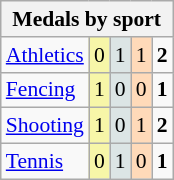<table class="wikitable" style="font-size:90%; text-align:center;">
<tr>
<th colspan="5">Medals by sport</th>
</tr>
<tr>
<td align="left"><a href='#'>Athletics</a></td>
<td style="background:#F7F6A8;">0</td>
<td style="background:#DCE5E5;">1</td>
<td style="background:#FFDAB9;">1</td>
<td><strong>2</strong></td>
</tr>
<tr>
<td align="left"><a href='#'>Fencing</a></td>
<td style="background:#F7F6A8;">1</td>
<td style="background:#DCE5E5;">0</td>
<td style="background:#FFDAB9;">0</td>
<td><strong>1</strong></td>
</tr>
<tr>
<td align="left"><a href='#'>Shooting</a></td>
<td style="background:#F7F6A8;">1</td>
<td style="background:#DCE5E5;">0</td>
<td style="background:#FFDAB9;">1</td>
<td><strong>2</strong></td>
</tr>
<tr>
<td align="left"><a href='#'>Tennis</a></td>
<td style="background:#F7F6A8;">0</td>
<td style="background:#DCE5E5;">1</td>
<td style="background:#FFDAB9;">0</td>
<td><strong>1</strong></td>
</tr>
</table>
